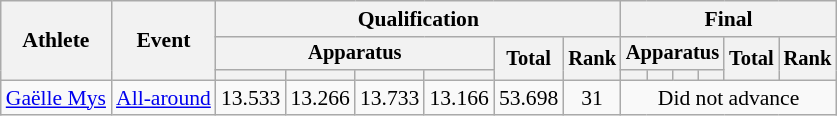<table class="wikitable" style="font-size:90%">
<tr>
<th rowspan=3>Athlete</th>
<th rowspan=3>Event</th>
<th colspan =6>Qualification</th>
<th colspan =6>Final</th>
</tr>
<tr style="font-size:95%">
<th colspan=4>Apparatus</th>
<th rowspan=2>Total</th>
<th rowspan=2>Rank</th>
<th colspan=4>Apparatus</th>
<th rowspan=2>Total</th>
<th rowspan=2>Rank</th>
</tr>
<tr style="font-size:95%">
<th></th>
<th></th>
<th></th>
<th></th>
<th></th>
<th></th>
<th></th>
<th></th>
</tr>
<tr align=center>
<td align=left><a href='#'>Gaëlle Mys</a></td>
<td align=left><a href='#'>All-around</a></td>
<td>13.533</td>
<td>13.266</td>
<td>13.733</td>
<td>13.166</td>
<td>53.698</td>
<td>31</td>
<td colspan=6>Did not advance</td>
</tr>
</table>
